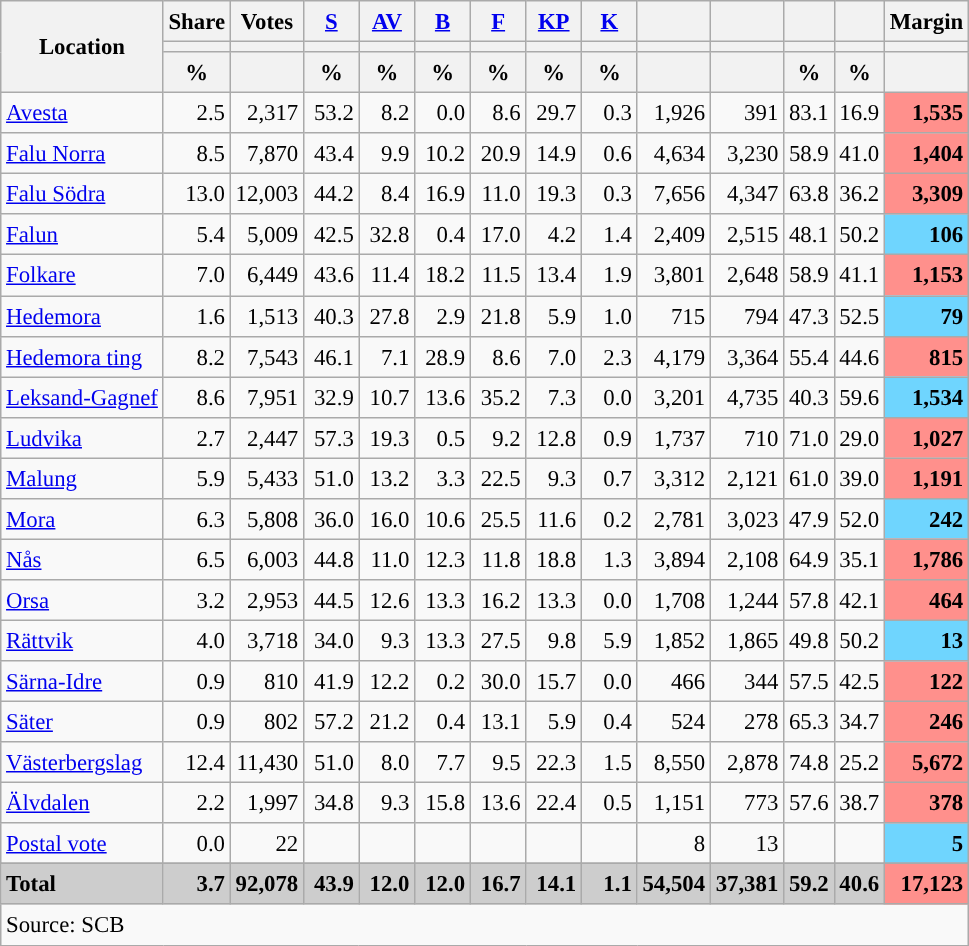<table class="wikitable sortable" style="text-align:right; font-size:95%; line-height:20px;">
<tr>
<th rowspan="3">Location</th>
<th>Share</th>
<th>Votes</th>
<th width="30px" class="unsortable"><a href='#'>S</a></th>
<th width="30px" class="unsortable"><a href='#'>AV</a></th>
<th width="30px" class="unsortable"><a href='#'>B</a></th>
<th width="30px" class="unsortable"><a href='#'>F</a></th>
<th width="30px" class="unsortable"><a href='#'>KP</a></th>
<th width="30px" class="unsortable"><a href='#'>K</a></th>
<th></th>
<th></th>
<th></th>
<th></th>
<th>Margin</th>
</tr>
<tr>
<th></th>
<th></th>
<th style="background:"></th>
<th style="background:"></th>
<th style="background:"></th>
<th style="background:"></th>
<th style="background:"></th>
<th style="background:"></th>
<th style="background:"></th>
<th style="background:"></th>
<th style="background:"></th>
<th style="background:"></th>
<th></th>
</tr>
<tr>
<th data-sort-type="number">%</th>
<th></th>
<th data-sort-type="number">%</th>
<th data-sort-type="number">%</th>
<th data-sort-type="number">%</th>
<th data-sort-type="number">%</th>
<th data-sort-type="number">%</th>
<th data-sort-type="number">%</th>
<th></th>
<th></th>
<th data-sort-type="number">%</th>
<th data-sort-type="number">%</th>
<th></th>
</tr>
<tr>
<td align=left><a href='#'>Avesta</a></td>
<td>2.5</td>
<td>2,317</td>
<td>53.2</td>
<td>8.2</td>
<td>0.0</td>
<td>8.6</td>
<td>29.7</td>
<td>0.3</td>
<td>1,926</td>
<td>391</td>
<td>83.1</td>
<td>16.9</td>
<td bgcolor=#ff908c><strong>1,535</strong></td>
</tr>
<tr>
<td align=left><a href='#'>Falu Norra</a></td>
<td>8.5</td>
<td>7,870</td>
<td>43.4</td>
<td>9.9</td>
<td>10.2</td>
<td>20.9</td>
<td>14.9</td>
<td>0.6</td>
<td>4,634</td>
<td>3,230</td>
<td>58.9</td>
<td>41.0</td>
<td bgcolor=#ff908c><strong>1,404</strong></td>
</tr>
<tr>
<td align=left><a href='#'>Falu Södra</a></td>
<td>13.0</td>
<td>12,003</td>
<td>44.2</td>
<td>8.4</td>
<td>16.9</td>
<td>11.0</td>
<td>19.3</td>
<td>0.3</td>
<td>7,656</td>
<td>4,347</td>
<td>63.8</td>
<td>36.2</td>
<td bgcolor=#ff908c><strong>3,309</strong></td>
</tr>
<tr>
<td align=left><a href='#'>Falun</a></td>
<td>5.4</td>
<td>5,009</td>
<td>42.5</td>
<td>32.8</td>
<td>0.4</td>
<td>17.0</td>
<td>4.2</td>
<td>1.4</td>
<td>2,409</td>
<td>2,515</td>
<td>48.1</td>
<td>50.2</td>
<td bgcolor=#6fd5fe><strong>106</strong></td>
</tr>
<tr>
<td align=left><a href='#'>Folkare</a></td>
<td>7.0</td>
<td>6,449</td>
<td>43.6</td>
<td>11.4</td>
<td>18.2</td>
<td>11.5</td>
<td>13.4</td>
<td>1.9</td>
<td>3,801</td>
<td>2,648</td>
<td>58.9</td>
<td>41.1</td>
<td bgcolor=#ff908c><strong>1,153</strong></td>
</tr>
<tr>
<td align=left><a href='#'>Hedemora</a></td>
<td>1.6</td>
<td>1,513</td>
<td>40.3</td>
<td>27.8</td>
<td>2.9</td>
<td>21.8</td>
<td>5.9</td>
<td>1.0</td>
<td>715</td>
<td>794</td>
<td>47.3</td>
<td>52.5</td>
<td bgcolor=#6fd5fe><strong>79</strong></td>
</tr>
<tr>
<td align=left><a href='#'>Hedemora ting</a></td>
<td>8.2</td>
<td>7,543</td>
<td>46.1</td>
<td>7.1</td>
<td>28.9</td>
<td>8.6</td>
<td>7.0</td>
<td>2.3</td>
<td>4,179</td>
<td>3,364</td>
<td>55.4</td>
<td>44.6</td>
<td bgcolor=#ff908c><strong>815</strong></td>
</tr>
<tr>
<td align=left><a href='#'>Leksand-Gagnef</a></td>
<td>8.6</td>
<td>7,951</td>
<td>32.9</td>
<td>10.7</td>
<td>13.6</td>
<td>35.2</td>
<td>7.3</td>
<td>0.0</td>
<td>3,201</td>
<td>4,735</td>
<td>40.3</td>
<td>59.6</td>
<td bgcolor=#6fd5fe><strong>1,534</strong></td>
</tr>
<tr>
<td align=left><a href='#'>Ludvika</a></td>
<td>2.7</td>
<td>2,447</td>
<td>57.3</td>
<td>19.3</td>
<td>0.5</td>
<td>9.2</td>
<td>12.8</td>
<td>0.9</td>
<td>1,737</td>
<td>710</td>
<td>71.0</td>
<td>29.0</td>
<td bgcolor=#ff908c><strong>1,027</strong></td>
</tr>
<tr>
<td align=left><a href='#'>Malung</a></td>
<td>5.9</td>
<td>5,433</td>
<td>51.0</td>
<td>13.2</td>
<td>3.3</td>
<td>22.5</td>
<td>9.3</td>
<td>0.7</td>
<td>3,312</td>
<td>2,121</td>
<td>61.0</td>
<td>39.0</td>
<td bgcolor=#ff908c><strong>1,191</strong></td>
</tr>
<tr>
<td align=left><a href='#'>Mora</a></td>
<td>6.3</td>
<td>5,808</td>
<td>36.0</td>
<td>16.0</td>
<td>10.6</td>
<td>25.5</td>
<td>11.6</td>
<td>0.2</td>
<td>2,781</td>
<td>3,023</td>
<td>47.9</td>
<td>52.0</td>
<td bgcolor=#6fd5fe><strong>242</strong></td>
</tr>
<tr>
<td align=left><a href='#'>Nås</a></td>
<td>6.5</td>
<td>6,003</td>
<td>44.8</td>
<td>11.0</td>
<td>12.3</td>
<td>11.8</td>
<td>18.8</td>
<td>1.3</td>
<td>3,894</td>
<td>2,108</td>
<td>64.9</td>
<td>35.1</td>
<td bgcolor=#ff908c><strong>1,786</strong></td>
</tr>
<tr>
<td align=left><a href='#'>Orsa</a></td>
<td>3.2</td>
<td>2,953</td>
<td>44.5</td>
<td>12.6</td>
<td>13.3</td>
<td>16.2</td>
<td>13.3</td>
<td>0.0</td>
<td>1,708</td>
<td>1,244</td>
<td>57.8</td>
<td>42.1</td>
<td bgcolor=#ff908c><strong>464</strong></td>
</tr>
<tr>
<td align=left><a href='#'>Rättvik</a></td>
<td>4.0</td>
<td>3,718</td>
<td>34.0</td>
<td>9.3</td>
<td>13.3</td>
<td>27.5</td>
<td>9.8</td>
<td>5.9</td>
<td>1,852</td>
<td>1,865</td>
<td>49.8</td>
<td>50.2</td>
<td bgcolor=#6fd5fe><strong>13</strong></td>
</tr>
<tr>
<td align=left><a href='#'>Särna-Idre</a></td>
<td>0.9</td>
<td>810</td>
<td>41.9</td>
<td>12.2</td>
<td>0.2</td>
<td>30.0</td>
<td>15.7</td>
<td>0.0</td>
<td>466</td>
<td>344</td>
<td>57.5</td>
<td>42.5</td>
<td bgcolor=#ff908c><strong>122</strong></td>
</tr>
<tr>
<td align=left><a href='#'>Säter</a></td>
<td>0.9</td>
<td>802</td>
<td>57.2</td>
<td>21.2</td>
<td>0.4</td>
<td>13.1</td>
<td>5.9</td>
<td>0.4</td>
<td>524</td>
<td>278</td>
<td>65.3</td>
<td>34.7</td>
<td bgcolor=#ff908c><strong>246</strong></td>
</tr>
<tr>
<td align=left><a href='#'>Västerbergslag</a></td>
<td>12.4</td>
<td>11,430</td>
<td>51.0</td>
<td>8.0</td>
<td>7.7</td>
<td>9.5</td>
<td>22.3</td>
<td>1.5</td>
<td>8,550</td>
<td>2,878</td>
<td>74.8</td>
<td>25.2</td>
<td bgcolor=#ff908c><strong>5,672</strong></td>
</tr>
<tr>
<td align=left><a href='#'>Älvdalen</a></td>
<td>2.2</td>
<td>1,997</td>
<td>34.8</td>
<td>9.3</td>
<td>15.8</td>
<td>13.6</td>
<td>22.4</td>
<td>0.5</td>
<td>1,151</td>
<td>773</td>
<td>57.6</td>
<td>38.7</td>
<td bgcolor=#ff908c><strong>378</strong></td>
</tr>
<tr>
<td align=left><a href='#'>Postal vote</a></td>
<td>0.0</td>
<td>22</td>
<td></td>
<td></td>
<td></td>
<td></td>
<td></td>
<td></td>
<td>8</td>
<td>13</td>
<td></td>
<td></td>
<td bgcolor=#6fd5fe><strong>5</strong></td>
</tr>
<tr>
</tr>
<tr style="background:#CDCDCD;">
<td align=left><strong>Total</strong></td>
<td><strong>3.7</strong></td>
<td><strong>92,078</strong></td>
<td><strong>43.9</strong></td>
<td><strong>12.0</strong></td>
<td><strong>12.0</strong></td>
<td><strong>16.7</strong></td>
<td><strong>14.1</strong></td>
<td><strong>1.1</strong></td>
<td><strong>54,504</strong></td>
<td><strong>37,381</strong></td>
<td><strong>59.2</strong></td>
<td><strong>40.6</strong></td>
<td bgcolor=#ff908c><strong>17,123</strong></td>
</tr>
<tr>
<td align=left colspan=14>Source: SCB </td>
</tr>
</table>
